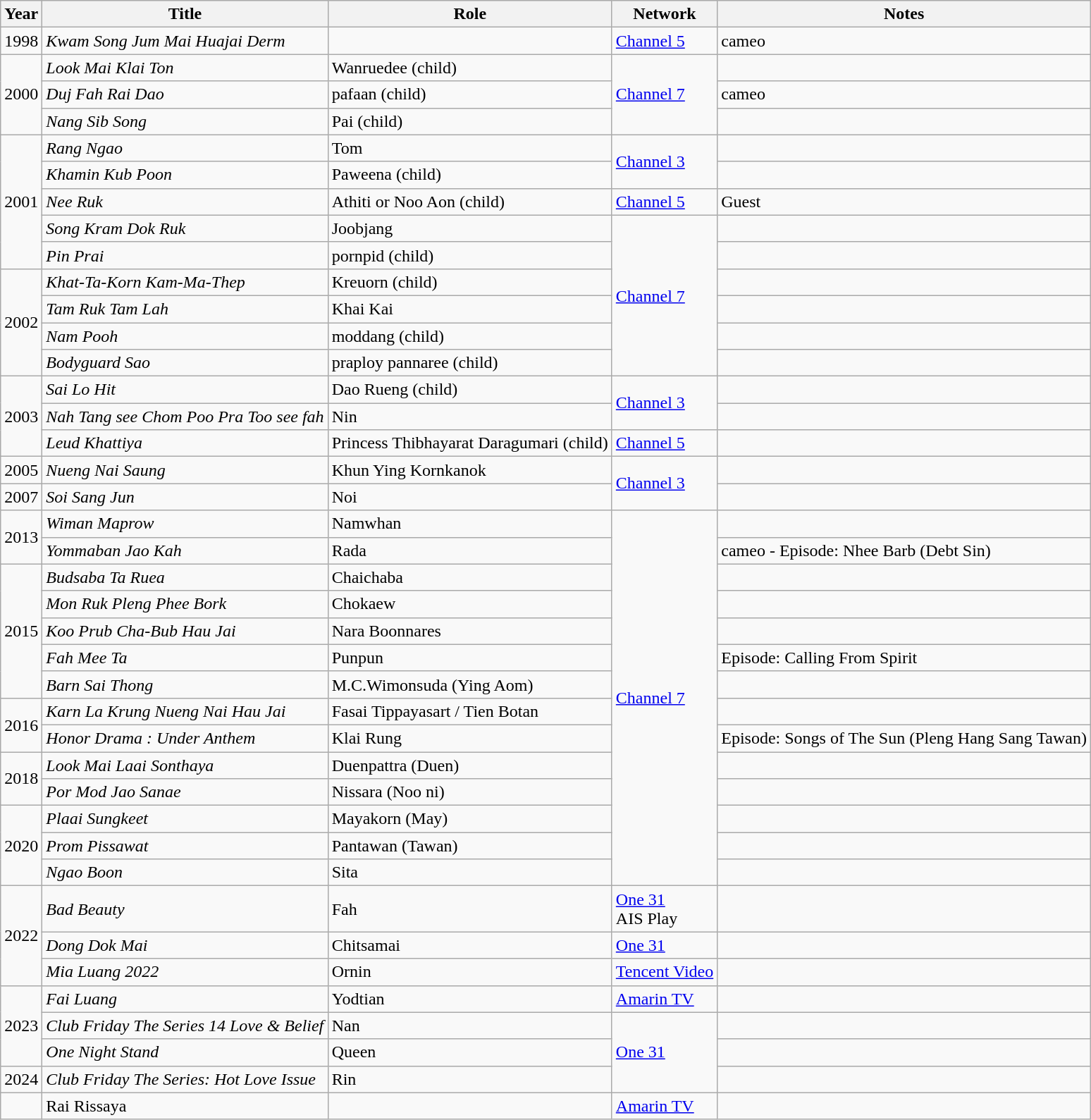<table class="wikitable sortable">
<tr>
<th>Year</th>
<th>Title</th>
<th>Role</th>
<th>Network</th>
<th class="unsortable">Notes</th>
</tr>
<tr>
<td rowspan = "1">1998</td>
<td><em> Kwam Song Jum Mai Huajai Derm </em></td>
<td></td>
<td><a href='#'>Channel 5</a></td>
<td>cameo</td>
</tr>
<tr>
<td rowspan = "3">2000</td>
<td><em> Look Mai Klai Ton</em></td>
<td>Wanruedee (child)</td>
<td rowspan = "3"><a href='#'>Channel 7</a></td>
<td></td>
</tr>
<tr>
<td><em>Duj Fah Rai Dao</em></td>
<td>pafaan (child)</td>
<td>cameo</td>
</tr>
<tr>
<td><em>Nang Sib Song</em></td>
<td>Pai (child)</td>
<td></td>
</tr>
<tr>
<td rowspan = "5">2001</td>
<td><em>Rang Ngao</em></td>
<td>Tom</td>
<td rowspan = "2"><a href='#'>Channel 3</a></td>
<td></td>
</tr>
<tr>
<td><em> Khamin Kub Poon</em></td>
<td>Paweena (child)</td>
<td></td>
</tr>
<tr>
<td><em>Nee Ruk</em></td>
<td>Athiti or Noo Aon (child)</td>
<td><a href='#'>Channel 5</a></td>
<td>Guest</td>
</tr>
<tr>
<td><em> Song Kram Dok Ruk</em></td>
<td>Joobjang</td>
<td rowspan = "6"><a href='#'>Channel 7</a></td>
<td></td>
</tr>
<tr>
<td><em>Pin Prai</em></td>
<td>pornpid (child)</td>
<td></td>
</tr>
<tr>
<td rowspan = "4">2002</td>
<td><em> Khat-Ta-Korn Kam-Ma-Thep</em></td>
<td>Kreuorn (child)</td>
<td></td>
</tr>
<tr>
<td><em> Tam Ruk Tam Lah</em></td>
<td>Khai Kai</td>
<td></td>
</tr>
<tr>
<td><em> Nam Pooh</em></td>
<td>moddang (child)</td>
<td></td>
</tr>
<tr>
<td><em>Bodyguard Sao</em></td>
<td>praploy pannaree (child)</td>
<td></td>
</tr>
<tr>
<td rowspan = "3">2003</td>
<td><em>Sai Lo Hit</em></td>
<td>Dao Rueng (child)</td>
<td rowspan = "2"><a href='#'>Channel 3</a></td>
<td></td>
</tr>
<tr>
<td><em>Nah Tang see Chom Poo Pra Too see fah</em></td>
<td>Nin</td>
<td></td>
</tr>
<tr>
<td><em>Leud Khattiya</em></td>
<td>Princess Thibhayarat Daragumari (child)</td>
<td><a href='#'>Channel 5</a></td>
<td></td>
</tr>
<tr>
<td rowspan = "1">2005</td>
<td><em>Nueng Nai Saung</em></td>
<td>Khun Ying Kornkanok</td>
<td rowspan = "2"><a href='#'>Channel 3</a></td>
<td></td>
</tr>
<tr>
<td rowspan = "1">2007</td>
<td><em> Soi Sang Jun</em></td>
<td>Noi</td>
<td></td>
</tr>
<tr>
<td rowspan = "2">2013</td>
<td><em>Wiman Maprow</em></td>
<td>Namwhan</td>
<td rowspan = "14"><a href='#'>Channel 7</a></td>
<td></td>
</tr>
<tr>
<td><em> Yommaban Jao Kah</em></td>
<td>Rada</td>
<td>cameo - Episode: Nhee Barb (Debt Sin)</td>
</tr>
<tr>
<td rowspan = "5">2015</td>
<td><em> Budsaba Ta Ruea</em></td>
<td>Chaichaba</td>
<td></td>
</tr>
<tr>
<td><em> Mon Ruk Pleng Phee Bork</em></td>
<td>Chokaew</td>
<td></td>
</tr>
<tr>
<td><em>Koo Prub Cha-Bub Hau Jai</em></td>
<td>Nara Boonnares</td>
<td></td>
</tr>
<tr>
<td><em> Fah Mee Ta</em></td>
<td>Punpun</td>
<td>Episode: Calling From Spirit</td>
</tr>
<tr>
<td><em>Barn Sai Thong</em></td>
<td>M.C.Wimonsuda (Ying Aom)</td>
<td></td>
</tr>
<tr>
<td rowspan = "2">2016</td>
<td><em>Karn La Krung Nueng Nai Hau Jai</em></td>
<td>Fasai Tippayasart / Tien Botan</td>
<td></td>
</tr>
<tr>
<td><em> Honor Drama : Under Anthem</em></td>
<td>Klai Rung</td>
<td>Episode: Songs of The Sun (Pleng Hang Sang Tawan)</td>
</tr>
<tr>
<td rowspan = "2">2018</td>
<td><em>Look Mai Laai Sonthaya</em></td>
<td>Duenpattra (Duen)</td>
<td></td>
</tr>
<tr>
<td><em>Por Mod Jao Sanae</em></td>
<td>Nissara (Noo ni)</td>
<td></td>
</tr>
<tr>
<td rowspan = "3">2020</td>
<td><em>Plaai Sungkeet</em></td>
<td>Mayakorn (May)</td>
<td></td>
</tr>
<tr>
<td><em>Prom Pissawat</em></td>
<td>Pantawan (Tawan)</td>
<td></td>
</tr>
<tr>
<td><em>Ngao Boon</em></td>
<td>Sita</td>
<td></td>
</tr>
<tr>
<td rowspan = "3">2022</td>
<td><em>Bad Beauty</em></td>
<td>Fah</td>
<td><a href='#'>One 31</a><br>AIS Play</td>
<td></td>
</tr>
<tr>
<td><em>Dong Dok Mai</em></td>
<td>Chitsamai</td>
<td><a href='#'>One 31</a></td>
<td></td>
</tr>
<tr>
<td><em>Mia Luang 2022</em></td>
<td>Ornin</td>
<td><a href='#'>Tencent Video</a></td>
<td></td>
</tr>
<tr TBA>
<td rowspan = "3">2023</td>
<td><em>Fai Luang</em></td>
<td>Yodtian</td>
<td><a href='#'>Amarin TV</a></td>
<td></td>
</tr>
<tr>
<td><em>Club Friday The Series 14 Love & Belief</em></td>
<td>Nan</td>
<td rowspan = "3"><a href='#'>One 31</a></td>
<td></td>
</tr>
<tr>
<td><em>One Night Stand</em></td>
<td>Queen</td>
<td></td>
</tr>
<tr>
<td>2024</td>
<td><em>Club Friday The Series: Hot Love Issue</em></td>
<td>Rin</td>
<td></td>
</tr>
<tr 19>
<td></td>
<td>Rai Rissaya</td>
<td></td>
<td><a href='#'>Amarin TV</a></td>
<td></td>
</tr>
</table>
